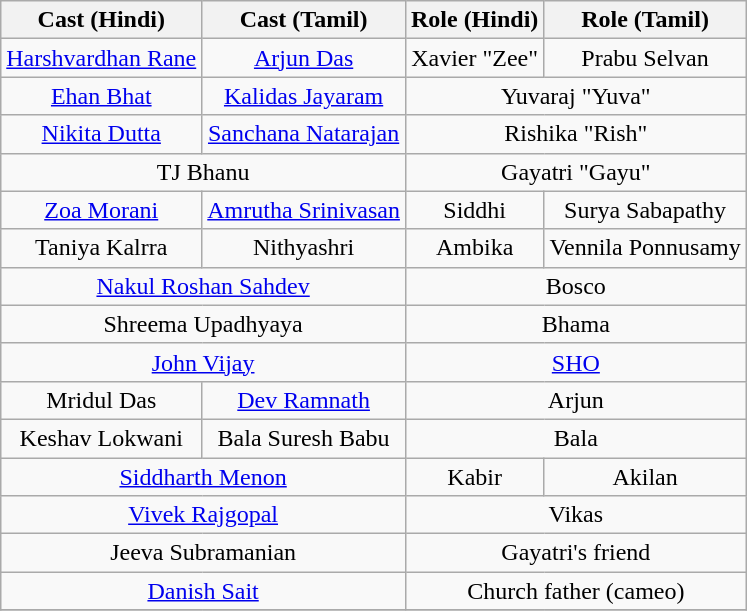<table class="wikitable">
<tr>
<th>Cast (Hindi)</th>
<th>Cast (Tamil)</th>
<th>Role (Hindi)</th>
<th>Role (Tamil)</th>
</tr>
<tr>
<td style="text-align:center;"><a href='#'>Harshvardhan Rane</a></td>
<td style="text-align:center;"><a href='#'>Arjun Das</a></td>
<td style="text-align:center;">Xavier "Zee"</td>
<td style="text-align:center;">Prabu Selvan</td>
</tr>
<tr>
<td style="text-align:center;"><a href='#'>Ehan Bhat</a></td>
<td style="text-align:center;"><a href='#'>Kalidas Jayaram</a></td>
<td colspan="2" style="text-align:center;">Yuvaraj "Yuva"</td>
</tr>
<tr>
<td style="text-align:center;"><a href='#'>Nikita Dutta</a></td>
<td style="text-align:center;"><a href='#'>Sanchana Natarajan</a></td>
<td colspan="2" style="text-align:center;">Rishika "Rish"</td>
</tr>
<tr>
<td colspan="2" style="text-align:center;">TJ Bhanu</td>
<td colspan="2" style="text-align:center;">Gayatri "Gayu"</td>
</tr>
<tr>
<td style="text-align:center;"><a href='#'>Zoa Morani</a></td>
<td style="text-align:center;"><a href='#'>Amrutha Srinivasan</a></td>
<td style="text-align:center;">Siddhi</td>
<td style="text-align:center;">Surya Sabapathy</td>
</tr>
<tr>
<td style="text-align:center;">Taniya Kalrra</td>
<td style="text-align:center;">Nithyashri</td>
<td style="text-align:center;">Ambika</td>
<td style="text-align:center;">Vennila Ponnusamy</td>
</tr>
<tr>
<td colspan="2" style="text-align:center;"><a href='#'>Nakul Roshan Sahdev</a></td>
<td colspan="2" style="text-align:center;">Bosco</td>
</tr>
<tr>
<td colspan="2" style="text-align:center;">Shreema Upadhyaya</td>
<td colspan="2" style="text-align:center;">Bhama</td>
</tr>
<tr>
<td colspan="2" style="text-align:center;"><a href='#'>John Vijay</a></td>
<td colspan="2" style="text-align:center;"><a href='#'>SHO</a></td>
</tr>
<tr>
<td style="text-align:center;">Mridul Das</td>
<td style="text-align:center;"><a href='#'>Dev Ramnath</a></td>
<td colspan="2" style="text-align:center;">Arjun</td>
</tr>
<tr>
<td style="text-align:center;">Keshav Lokwani</td>
<td style="text-align:center;">Bala Suresh Babu</td>
<td colspan="2" style="text-align:center;">Bala</td>
</tr>
<tr>
<td colspan="2" style="text-align:center;"><a href='#'>Siddharth Menon</a></td>
<td style="text-align:center;">Kabir</td>
<td style="text-align:center;">Akilan</td>
</tr>
<tr>
<td colspan="2" style="text-align:center;"><a href='#'>Vivek Rajgopal</a></td>
<td colspan="2" style="text-align:center;">Vikas</td>
</tr>
<tr>
<td colspan="2" style="text-align:center;">Jeeva Subramanian</td>
<td colspan="2" style="text-align:center;">Gayatri's friend</td>
</tr>
<tr>
<td colspan ="2" style="text-align:center;"><a href='#'>Danish Sait</a></td>
<td colspan="2" style="text-align:center;">Church father (cameo)</td>
</tr>
<tr>
</tr>
</table>
